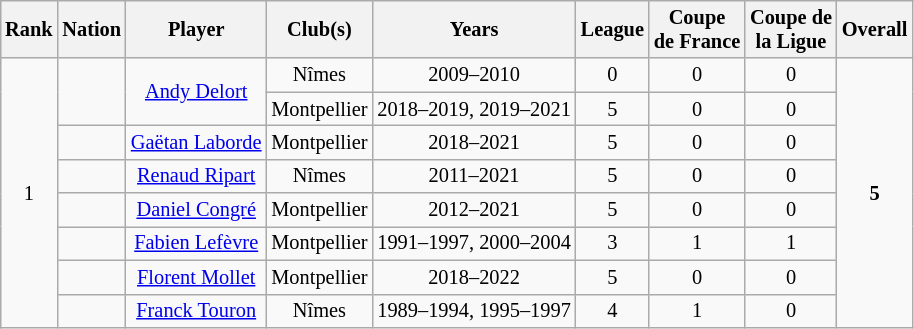<table class="wikitable sortable" style="text-align:center; margin-left:1em; font-size:85%;">
<tr>
<th>Rank</th>
<th>Nation</th>
<th>Player</th>
<th>Club(s)</th>
<th>Years</th>
<th>League</th>
<th>Coupe<br> de France</th>
<th>Coupe de<br>la Ligue</th>
<th>Overall</th>
</tr>
<tr>
<td rowspan=8>1</td>
<td rowspan=2></td>
<td rowspan=2><a href='#'>Andy Delort</a></td>
<td>Nîmes</td>
<td>2009–2010</td>
<td>0</td>
<td>0</td>
<td>0</td>
<td rowspan=8><strong>5</strong></td>
</tr>
<tr>
<td>Montpellier</td>
<td>2018–2019, 2019–2021</td>
<td>5</td>
<td>0</td>
<td>0</td>
</tr>
<tr>
<td></td>
<td><a href='#'>Gaëtan Laborde</a></td>
<td>Montpellier</td>
<td>2018–2021</td>
<td>5</td>
<td>0</td>
<td>0</td>
</tr>
<tr>
<td></td>
<td><a href='#'>Renaud Ripart</a></td>
<td>Nîmes</td>
<td>2011–2021</td>
<td>5</td>
<td>0</td>
<td>0</td>
</tr>
<tr>
<td></td>
<td><a href='#'>Daniel Congré</a></td>
<td>Montpellier</td>
<td>2012–2021</td>
<td>5</td>
<td>0</td>
<td>0</td>
</tr>
<tr>
<td></td>
<td><a href='#'>Fabien Lefèvre</a></td>
<td>Montpellier</td>
<td>1991–1997, 2000–2004</td>
<td>3</td>
<td>1</td>
<td>1</td>
</tr>
<tr>
<td></td>
<td><a href='#'>Florent Mollet</a></td>
<td>Montpellier</td>
<td>2018–2022</td>
<td>5</td>
<td>0</td>
<td>0</td>
</tr>
<tr>
<td></td>
<td><a href='#'>Franck Touron</a></td>
<td>Nîmes</td>
<td>1989–1994, 1995–1997</td>
<td>4</td>
<td>1</td>
<td>0</td>
</tr>
</table>
